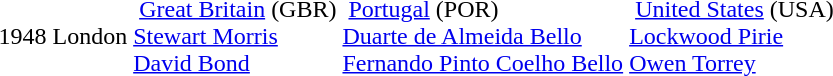<table>
<tr>
<td style="align:center;">1948 London <br></td>
<td style="vertical-align:top;"> <a href='#'>Great Britain</a> <span>(GBR)</span><br><a href='#'>Stewart Morris</a><br><a href='#'>David Bond</a></td>
<td style="vertical-align:top;"> <a href='#'>Portugal</a> <span>(POR)</span><br><a href='#'>Duarte de Almeida Bello</a><br><a href='#'>Fernando Pinto Coelho Bello</a></td>
<td style="vertical-align:top;"> <a href='#'>United States</a> <span>(USA)</span><br><a href='#'>Lockwood Pirie</a><br><a href='#'>Owen Torrey</a></td>
</tr>
</table>
